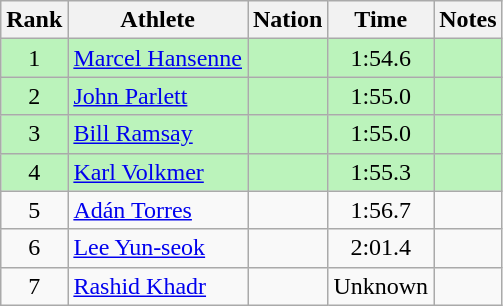<table class="wikitable sortable" style="text-align:center">
<tr>
<th>Rank</th>
<th>Athlete</th>
<th>Nation</th>
<th>Time</th>
<th>Notes</th>
</tr>
<tr bgcolor=bbf3bb>
<td>1</td>
<td align=left><a href='#'>Marcel Hansenne</a></td>
<td align=left></td>
<td>1:54.6</td>
<td></td>
</tr>
<tr bgcolor=bbf3bb>
<td>2</td>
<td align=left><a href='#'>John Parlett</a></td>
<td align=left></td>
<td>1:55.0</td>
<td></td>
</tr>
<tr bgcolor=bbf3bb>
<td>3</td>
<td align=left><a href='#'>Bill Ramsay</a></td>
<td align=left></td>
<td>1:55.0</td>
<td></td>
</tr>
<tr bgcolor=bbf3bb>
<td>4</td>
<td align=left><a href='#'>Karl Volkmer</a></td>
<td align=left></td>
<td>1:55.3</td>
<td></td>
</tr>
<tr>
<td>5</td>
<td align=left><a href='#'>Adán Torres</a></td>
<td align=left></td>
<td>1:56.7</td>
<td></td>
</tr>
<tr>
<td>6</td>
<td align=left><a href='#'>Lee Yun-seok</a></td>
<td align=left></td>
<td>2:01.4</td>
<td></td>
</tr>
<tr>
<td>7</td>
<td align=left><a href='#'>Rashid Khadr</a></td>
<td align=left></td>
<td data-sort-value=3:00.0>Unknown</td>
<td></td>
</tr>
</table>
